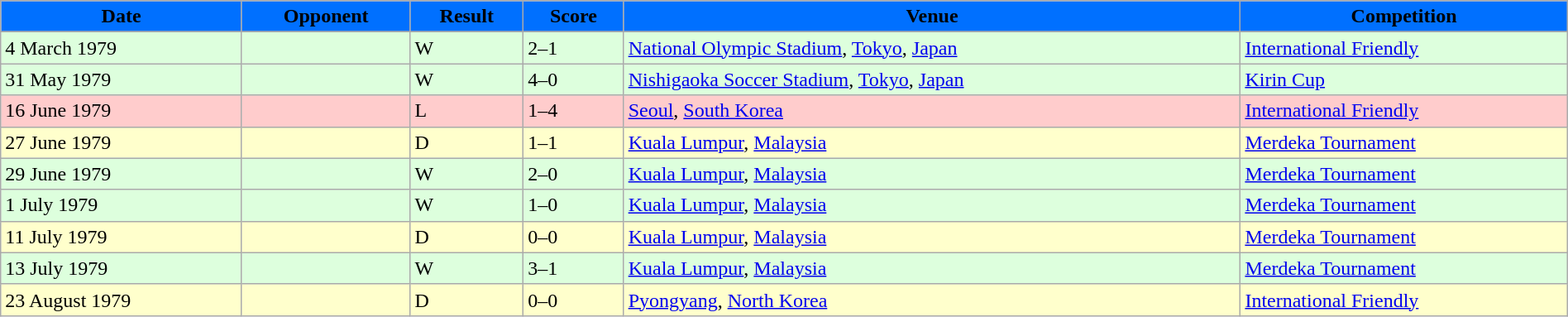<table width=100% class="wikitable">
<tr>
<th style="background:#0070FF;"><span>Date</span></th>
<th style="background:#0070FF;"><span>Opponent</span></th>
<th style="background:#0070FF;"><span>Result</span></th>
<th style="background:#0070FF;"><span>Score</span></th>
<th style="background:#0070FF;"><span>Venue</span></th>
<th style="background:#0070FF;"><span>Competition</span></th>
</tr>
<tr>
</tr>
<tr style="background:#dfd;">
<td>4 March 1979</td>
<td></td>
<td>W</td>
<td>2–1</td>
<td> <a href='#'>National Olympic Stadium</a>, <a href='#'>Tokyo</a>, <a href='#'>Japan</a></td>
<td><a href='#'>International Friendly</a></td>
</tr>
<tr style="background:#dfd;">
<td>31 May 1979</td>
<td></td>
<td>W</td>
<td>4–0</td>
<td> <a href='#'>Nishigaoka Soccer Stadium</a>, <a href='#'>Tokyo</a>, <a href='#'>Japan</a></td>
<td><a href='#'>Kirin Cup</a></td>
</tr>
<tr style="background:#fcc;">
<td>16 June 1979</td>
<td></td>
<td>L</td>
<td>1–4</td>
<td> <a href='#'>Seoul</a>, <a href='#'>South Korea</a></td>
<td><a href='#'>International Friendly</a></td>
</tr>
<tr style="background:#ffc;">
<td>27 June 1979</td>
<td></td>
<td>D</td>
<td>1–1</td>
<td> <a href='#'>Kuala Lumpur</a>, <a href='#'>Malaysia</a></td>
<td><a href='#'>Merdeka Tournament</a></td>
</tr>
<tr style="background:#dfd;">
<td>29 June 1979</td>
<td></td>
<td>W</td>
<td>2–0</td>
<td> <a href='#'>Kuala Lumpur</a>, <a href='#'>Malaysia</a></td>
<td><a href='#'>Merdeka Tournament</a></td>
</tr>
<tr style="background:#dfd;">
<td>1 July 1979</td>
<td></td>
<td>W</td>
<td>1–0</td>
<td> <a href='#'>Kuala Lumpur</a>, <a href='#'>Malaysia</a></td>
<td><a href='#'>Merdeka Tournament</a></td>
</tr>
<tr style="background:#ffc;">
<td>11 July 1979</td>
<td></td>
<td>D</td>
<td>0–0</td>
<td> <a href='#'>Kuala Lumpur</a>, <a href='#'>Malaysia</a></td>
<td><a href='#'>Merdeka Tournament</a></td>
</tr>
<tr style="background:#dfd;">
<td>13 July 1979</td>
<td></td>
<td>W</td>
<td>3–1</td>
<td> <a href='#'>Kuala Lumpur</a>, <a href='#'>Malaysia</a></td>
<td><a href='#'>Merdeka Tournament</a></td>
</tr>
<tr style="background:#ffc;">
<td>23 August 1979</td>
<td></td>
<td>D</td>
<td>0–0</td>
<td> <a href='#'>Pyongyang</a>, <a href='#'>North Korea</a></td>
<td><a href='#'>International Friendly</a></td>
</tr>
</table>
